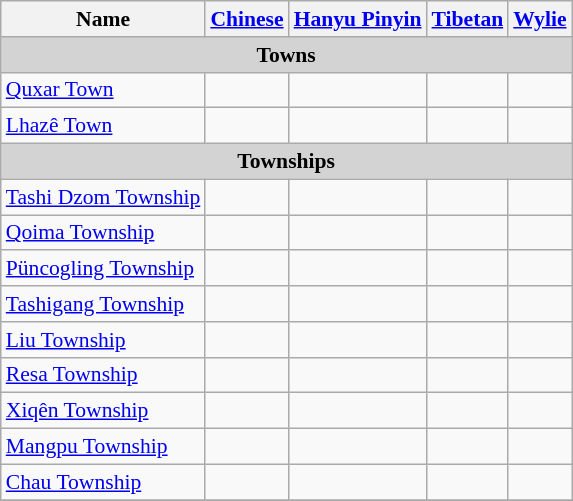<table class="wikitable"  style="font-size:90%;" align=center>
<tr>
<th>Name</th>
<th><a href='#'>Chinese</a></th>
<th><a href='#'>Hanyu Pinyin</a></th>
<th><a href='#'>Tibetan</a></th>
<th><a href='#'>Wylie</a></th>
</tr>
<tr --------->
<td colspan="7"  style="text-align:center; background:#d3d3d3;"><strong>Towns</strong></td>
</tr>
<tr --------->
<td><a href='#'>Quxar Town</a></td>
<td></td>
<td></td>
<td></td>
<td></td>
</tr>
<tr>
<td><a href='#'>Lhazê Town</a></td>
<td></td>
<td></td>
<td></td>
<td></td>
</tr>
<tr --------->
<td colspan="7"  style="text-align:center; background:#d3d3d3;"><strong>Townships</strong></td>
</tr>
<tr --------->
<td><a href='#'>Tashi Dzom Township</a></td>
<td></td>
<td></td>
<td></td>
<td></td>
</tr>
<tr>
<td><a href='#'>Qoima Township</a></td>
<td></td>
<td></td>
<td></td>
<td></td>
</tr>
<tr>
<td><a href='#'>Püncogling Township</a></td>
<td></td>
<td></td>
<td></td>
<td></td>
</tr>
<tr>
<td><a href='#'>Tashigang Township</a></td>
<td></td>
<td></td>
<td></td>
<td></td>
</tr>
<tr>
<td><a href='#'>Liu Township</a></td>
<td></td>
<td></td>
<td></td>
<td></td>
</tr>
<tr>
<td><a href='#'>Resa Township</a></td>
<td></td>
<td></td>
<td></td>
<td></td>
</tr>
<tr>
<td><a href='#'>Xiqên Township</a></td>
<td></td>
<td></td>
<td></td>
<td></td>
</tr>
<tr>
<td><a href='#'>Mangpu Township</a></td>
<td></td>
<td></td>
<td></td>
<td></td>
</tr>
<tr>
<td><a href='#'>Chau Township</a></td>
<td></td>
<td></td>
<td></td>
<td></td>
</tr>
<tr>
</tr>
</table>
